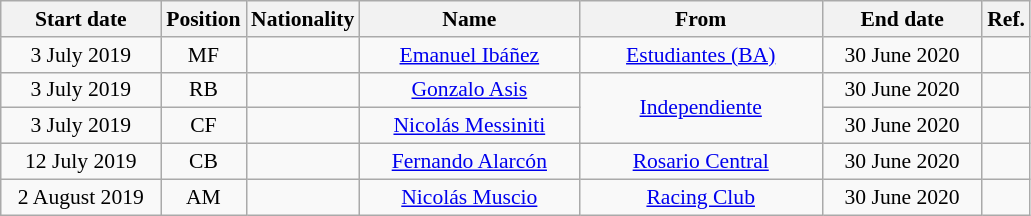<table class="wikitable" style="text-align:center; font-size:90%; ">
<tr>
<th style="background:#; color:#; width:100px;">Start date</th>
<th style="background:#; color:#; width:50px;">Position</th>
<th style="background:#; color:#; width:50px;">Nationality</th>
<th style="background:#; color:#; width:140px;">Name</th>
<th style="background:#; color:#; width:155px;">From</th>
<th style="background:#; color:#; width:100px;">End date</th>
<th style="background:#; color:#; width:25px;">Ref.</th>
</tr>
<tr>
<td>3 July 2019</td>
<td>MF</td>
<td></td>
<td><a href='#'>Emanuel Ibáñez</a></td>
<td> <a href='#'>Estudiantes (BA)</a></td>
<td>30 June 2020</td>
<td></td>
</tr>
<tr>
<td>3 July 2019</td>
<td>RB</td>
<td></td>
<td><a href='#'>Gonzalo Asis</a></td>
<td rowspan="2"> <a href='#'>Independiente</a></td>
<td>30 June 2020</td>
<td></td>
</tr>
<tr>
<td>3 July 2019</td>
<td>CF</td>
<td></td>
<td><a href='#'>Nicolás Messiniti</a></td>
<td>30 June 2020</td>
<td></td>
</tr>
<tr>
<td>12 July 2019</td>
<td>CB</td>
<td></td>
<td><a href='#'>Fernando Alarcón</a></td>
<td> <a href='#'>Rosario Central</a></td>
<td>30 June 2020</td>
<td></td>
</tr>
<tr>
<td>2 August 2019</td>
<td>AM</td>
<td></td>
<td><a href='#'>Nicolás Muscio</a></td>
<td> <a href='#'>Racing Club</a></td>
<td>30 June 2020</td>
<td></td>
</tr>
</table>
